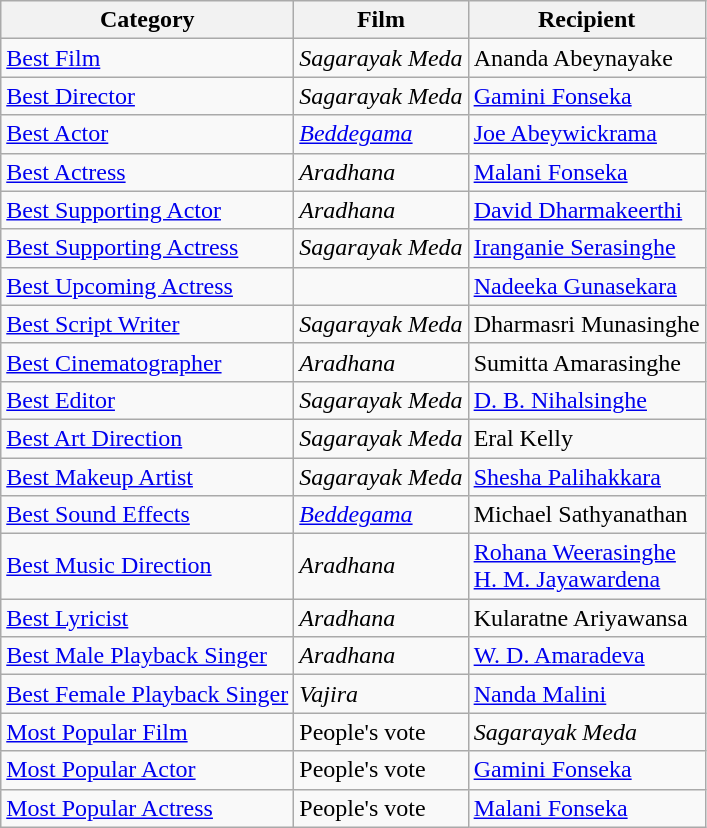<table class="wikitable plainrowheaders sortable">
<tr>
<th scope="col">Category</th>
<th scope="col">Film</th>
<th scope="col">Recipient</th>
</tr>
<tr>
<td><a href='#'>Best Film</a></td>
<td><em>Sagarayak Meda</em></td>
<td>Ananda Abeynayake</td>
</tr>
<tr>
<td><a href='#'>Best Director</a></td>
<td><em>Sagarayak Meda</em></td>
<td><a href='#'>Gamini Fonseka</a></td>
</tr>
<tr>
<td><a href='#'>Best Actor</a></td>
<td><em><a href='#'>Beddegama</a></em></td>
<td><a href='#'>Joe Abeywickrama</a></td>
</tr>
<tr>
<td><a href='#'>Best Actress</a></td>
<td><em>Aradhana</em></td>
<td><a href='#'>Malani Fonseka</a></td>
</tr>
<tr>
<td><a href='#'>Best Supporting Actor</a></td>
<td><em>Aradhana</em></td>
<td><a href='#'>David Dharmakeerthi</a></td>
</tr>
<tr>
<td><a href='#'>Best Supporting Actress</a></td>
<td><em>Sagarayak Meda</em></td>
<td><a href='#'>Iranganie Serasinghe</a></td>
</tr>
<tr>
<td><a href='#'>Best Upcoming Actress</a></td>
<td></td>
<td><a href='#'>Nadeeka Gunasekara</a></td>
</tr>
<tr>
<td><a href='#'>Best Script Writer</a></td>
<td><em>Sagarayak Meda</em></td>
<td>Dharmasri Munasinghe</td>
</tr>
<tr>
<td><a href='#'>Best Cinematographer</a></td>
<td><em>Aradhana</em></td>
<td>Sumitta Amarasinghe</td>
</tr>
<tr>
<td><a href='#'>Best Editor</a></td>
<td><em>Sagarayak Meda</em></td>
<td><a href='#'>D. B. Nihalsinghe</a></td>
</tr>
<tr>
<td><a href='#'>Best Art Direction</a></td>
<td><em>Sagarayak Meda</em></td>
<td>Eral Kelly</td>
</tr>
<tr>
<td><a href='#'>Best Makeup Artist</a></td>
<td><em>Sagarayak Meda</em></td>
<td><a href='#'>Shesha Palihakkara</a></td>
</tr>
<tr>
<td><a href='#'>Best Sound Effects</a></td>
<td><em><a href='#'>Beddegama</a></em></td>
<td>Michael Sathyanathan</td>
</tr>
<tr>
<td><a href='#'>Best Music Direction</a></td>
<td><em>Aradhana</em></td>
<td><a href='#'>Rohana Weerasinghe</a><br><a href='#'>H. M. Jayawardena</a></td>
</tr>
<tr>
<td><a href='#'>Best Lyricist</a></td>
<td><em>Aradhana</em></td>
<td>Kularatne Ariyawansa</td>
</tr>
<tr>
<td><a href='#'>Best Male Playback Singer</a></td>
<td><em>Aradhana</em></td>
<td><a href='#'>W. D. Amaradeva</a></td>
</tr>
<tr>
<td><a href='#'>Best Female Playback Singer</a></td>
<td><em>Vajira</em></td>
<td><a href='#'>Nanda Malini</a></td>
</tr>
<tr>
<td><a href='#'>Most Popular Film</a></td>
<td>People's vote</td>
<td><em>Sagarayak Meda</em></td>
</tr>
<tr>
<td><a href='#'>Most Popular Actor</a></td>
<td>People's vote</td>
<td><a href='#'>Gamini Fonseka</a></td>
</tr>
<tr>
<td><a href='#'>Most Popular Actress</a></td>
<td>People's vote</td>
<td><a href='#'>Malani Fonseka</a></td>
</tr>
</table>
